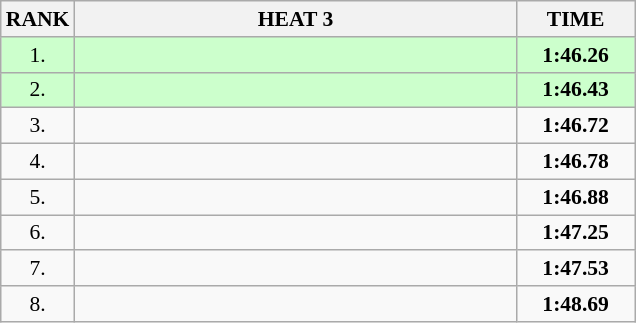<table class="wikitable" style="border-collapse: collapse; font-size: 90%;">
<tr>
<th>RANK</th>
<th style="width: 20em">HEAT 3</th>
<th style="width: 5em">TIME</th>
</tr>
<tr style="background:#ccffcc;">
<td align="center">1.</td>
<td></td>
<td align="center"><strong>1:46.26</strong></td>
</tr>
<tr style="background:#ccffcc;">
<td align="center">2.</td>
<td></td>
<td align="center"><strong>1:46.43</strong></td>
</tr>
<tr>
<td align="center">3.</td>
<td></td>
<td align="center"><strong>1:46.72</strong></td>
</tr>
<tr>
<td align="center">4.</td>
<td></td>
<td align="center"><strong>1:46.78</strong></td>
</tr>
<tr>
<td align="center">5.</td>
<td></td>
<td align="center"><strong>1:46.88</strong></td>
</tr>
<tr>
<td align="center">6.</td>
<td></td>
<td align="center"><strong>1:47.25</strong></td>
</tr>
<tr>
<td align="center">7.</td>
<td></td>
<td align="center"><strong>1:47.53</strong></td>
</tr>
<tr>
<td align="center">8.</td>
<td></td>
<td align="center"><strong>1:48.69</strong></td>
</tr>
</table>
